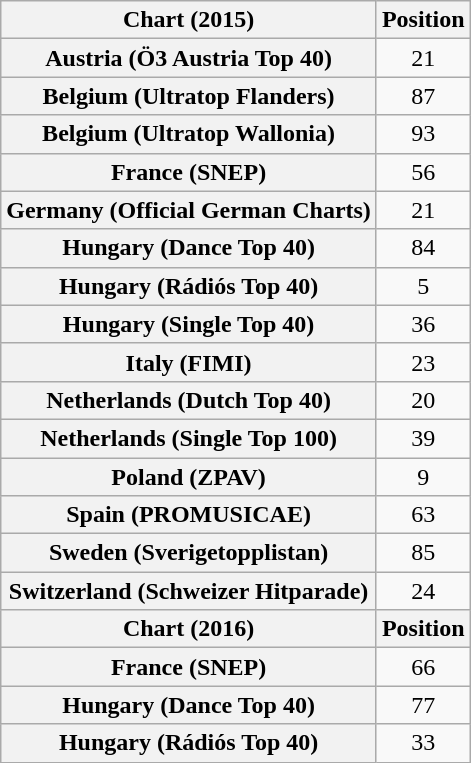<table class="wikitable sortable plainrowheaders" style="text-align:center;">
<tr>
<th>Chart (2015)</th>
<th>Position</th>
</tr>
<tr>
<th scope="row">Austria (Ö3 Austria Top 40)</th>
<td style="text-align:center;">21</td>
</tr>
<tr>
<th scope="row">Belgium (Ultratop Flanders)</th>
<td style="text-align:center;">87</td>
</tr>
<tr>
<th scope="row">Belgium (Ultratop Wallonia)</th>
<td style="text-align:center;">93</td>
</tr>
<tr>
<th scope="row">France (SNEP)</th>
<td style="text-align:center;">56</td>
</tr>
<tr>
<th scope="row">Germany (Official German Charts)</th>
<td style="text-align:center;">21</td>
</tr>
<tr>
<th scope="row">Hungary (Dance Top 40)</th>
<td style="text-align:center;">84</td>
</tr>
<tr>
<th scope="row">Hungary (Rádiós Top 40)</th>
<td style="text-align:center;">5</td>
</tr>
<tr>
<th scope="row">Hungary (Single Top 40)</th>
<td style="text-align:center;">36</td>
</tr>
<tr>
<th scope="row">Italy (FIMI)</th>
<td style="text-align:center;">23</td>
</tr>
<tr>
<th scope="row">Netherlands (Dutch Top 40)</th>
<td style="text-align:center;">20</td>
</tr>
<tr>
<th scope="row">Netherlands (Single Top 100)</th>
<td style="text-align:center;">39</td>
</tr>
<tr>
<th scope="row">Poland (ZPAV)</th>
<td>9</td>
</tr>
<tr>
<th scope="row">Spain (PROMUSICAE)</th>
<td>63</td>
</tr>
<tr>
<th scope="row">Sweden (Sverigetopplistan)</th>
<td style="text-align:center;">85</td>
</tr>
<tr>
<th scope="row">Switzerland (Schweizer Hitparade)</th>
<td style="text-align:center;">24</td>
</tr>
<tr>
<th>Chart (2016)</th>
<th>Position</th>
</tr>
<tr>
<th scope="row">France (SNEP)</th>
<td style="text-align:center;">66</td>
</tr>
<tr>
<th scope="row">Hungary (Dance Top 40)</th>
<td style="text-align:center;">77</td>
</tr>
<tr>
<th scope="row">Hungary (Rádiós Top 40)</th>
<td style="text-align:center;">33</td>
</tr>
</table>
